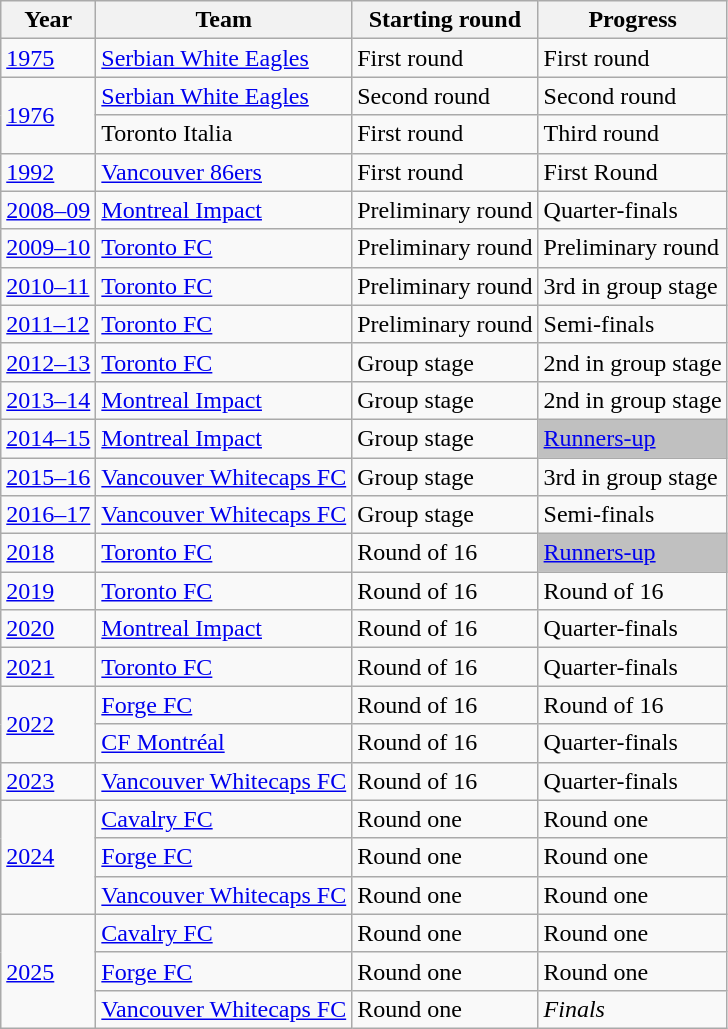<table class="wikitable">
<tr>
<th>Year</th>
<th>Team</th>
<th>Starting round</th>
<th>Progress</th>
</tr>
<tr>
<td><a href='#'>1975</a></td>
<td><a href='#'>Serbian White Eagles</a></td>
<td>First round</td>
<td>First round</td>
</tr>
<tr>
<td rowspan="2"><a href='#'>1976</a></td>
<td><a href='#'>Serbian White Eagles</a></td>
<td>Second round</td>
<td>Second round</td>
</tr>
<tr>
<td>Toronto Italia</td>
<td>First round</td>
<td>Third round</td>
</tr>
<tr>
<td><a href='#'>1992</a></td>
<td><a href='#'>Vancouver 86ers</a></td>
<td>First round</td>
<td>First Round</td>
</tr>
<tr>
<td><a href='#'>2008–09</a></td>
<td><a href='#'>Montreal Impact</a></td>
<td>Preliminary round</td>
<td>Quarter-finals</td>
</tr>
<tr>
<td><a href='#'>2009–10</a></td>
<td><a href='#'>Toronto FC</a></td>
<td>Preliminary round</td>
<td>Preliminary round</td>
</tr>
<tr>
<td><a href='#'>2010–11</a></td>
<td><a href='#'>Toronto FC</a></td>
<td>Preliminary round</td>
<td>3rd in group stage</td>
</tr>
<tr>
<td><a href='#'>2011–12</a></td>
<td><a href='#'>Toronto FC</a></td>
<td>Preliminary round</td>
<td>Semi-finals</td>
</tr>
<tr>
<td><a href='#'>2012–13</a></td>
<td><a href='#'>Toronto FC</a></td>
<td>Group stage</td>
<td>2nd in group stage</td>
</tr>
<tr>
<td><a href='#'>2013–14</a></td>
<td><a href='#'>Montreal Impact</a></td>
<td>Group stage</td>
<td>2nd in group stage</td>
</tr>
<tr>
<td><a href='#'>2014–15</a></td>
<td><a href='#'>Montreal Impact</a></td>
<td>Group stage</td>
<td bgcolor="silver"><a href='#'>Runners-up</a></td>
</tr>
<tr>
<td><a href='#'>2015–16</a></td>
<td><a href='#'>Vancouver Whitecaps FC</a></td>
<td>Group stage</td>
<td>3rd in group stage</td>
</tr>
<tr>
<td><a href='#'>2016–17</a></td>
<td><a href='#'>Vancouver Whitecaps FC</a></td>
<td>Group stage</td>
<td>Semi-finals</td>
</tr>
<tr>
<td><a href='#'>2018</a></td>
<td><a href='#'>Toronto FC</a></td>
<td>Round of 16</td>
<td bgcolor="silver"><a href='#'>Runners-up</a></td>
</tr>
<tr>
<td><a href='#'>2019</a></td>
<td><a href='#'>Toronto FC</a></td>
<td>Round of 16</td>
<td>Round of 16</td>
</tr>
<tr>
<td><a href='#'>2020</a></td>
<td><a href='#'>Montreal Impact</a></td>
<td>Round of 16</td>
<td>Quarter-finals</td>
</tr>
<tr>
<td><a href='#'>2021</a></td>
<td><a href='#'>Toronto FC</a></td>
<td>Round of 16</td>
<td>Quarter-finals</td>
</tr>
<tr>
<td rowspan="2"><a href='#'>2022</a></td>
<td><a href='#'>Forge FC</a></td>
<td>Round of 16</td>
<td>Round of 16</td>
</tr>
<tr>
<td><a href='#'>CF Montréal</a></td>
<td>Round of 16</td>
<td>Quarter-finals</td>
</tr>
<tr>
<td><a href='#'>2023</a></td>
<td><a href='#'>Vancouver Whitecaps FC</a></td>
<td>Round of 16</td>
<td>Quarter-finals</td>
</tr>
<tr>
<td rowspan="3"><a href='#'>2024</a></td>
<td><a href='#'>Cavalry FC</a></td>
<td>Round one</td>
<td>Round one</td>
</tr>
<tr>
<td><a href='#'>Forge FC</a></td>
<td>Round one</td>
<td>Round one</td>
</tr>
<tr>
<td><a href='#'>Vancouver Whitecaps FC</a></td>
<td>Round one</td>
<td>Round one</td>
</tr>
<tr>
<td rowspan="3"><a href='#'>2025</a></td>
<td><a href='#'>Cavalry FC</a></td>
<td>Round one</td>
<td>Round one</td>
</tr>
<tr>
<td><a href='#'>Forge FC</a></td>
<td>Round one</td>
<td>Round one</td>
</tr>
<tr>
<td><a href='#'>Vancouver Whitecaps FC</a></td>
<td>Round one</td>
<td><em>Finals</em></td>
</tr>
</table>
